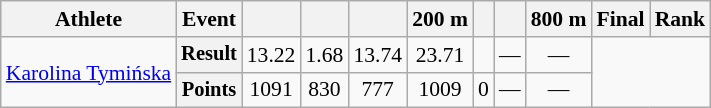<table class="wikitable" style="font-size:90%">
<tr>
<th>Athlete</th>
<th>Event</th>
<th></th>
<th></th>
<th></th>
<th>200 m</th>
<th></th>
<th></th>
<th>800 m</th>
<th>Final</th>
<th>Rank</th>
</tr>
<tr align=center>
<td rowspan=2 align=left><a href='#'>Karolina Tymińska</a></td>
<th style="font-size:95%">Result</th>
<td>13.22</td>
<td>1.68</td>
<td>13.74</td>
<td>23.71</td>
<td></td>
<td>—</td>
<td>—</td>
<td rowspan=2 colspan=2></td>
</tr>
<tr align=center>
<th style="font-size:95%">Points</th>
<td>1091</td>
<td>830</td>
<td>777</td>
<td>1009</td>
<td>0</td>
<td>—</td>
<td>—</td>
</tr>
</table>
